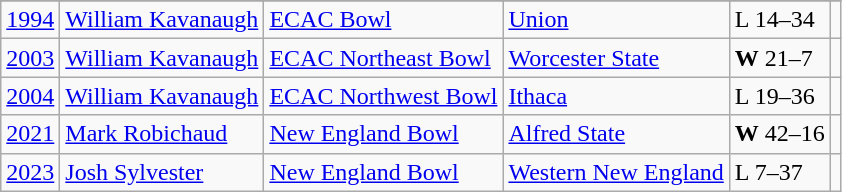<table class="wikitable">
<tr>
</tr>
<tr>
<td><a href='#'>1994</a></td>
<td><a href='#'>William Kavanaugh</a></td>
<td><a href='#'>ECAC Bowl</a></td>
<td><a href='#'>Union</a></td>
<td>L 14–34</td>
<td></td>
</tr>
<tr>
<td><a href='#'>2003</a></td>
<td><a href='#'>William Kavanaugh</a></td>
<td><a href='#'>ECAC Northeast Bowl</a></td>
<td><a href='#'>Worcester State</a></td>
<td><strong>W</strong> 21–7</td>
<td></td>
</tr>
<tr>
<td><a href='#'>2004</a></td>
<td><a href='#'>William Kavanaugh</a></td>
<td><a href='#'>ECAC Northwest Bowl</a></td>
<td><a href='#'>Ithaca</a></td>
<td>L 19–36</td>
<td></td>
</tr>
<tr>
<td><a href='#'>2021</a></td>
<td><a href='#'>Mark Robichaud</a></td>
<td><a href='#'>New England Bowl</a></td>
<td><a href='#'>Alfred State</a></td>
<td><strong>W</strong> 42–16</td>
<td></td>
</tr>
<tr>
<td><a href='#'>2023</a></td>
<td><a href='#'>Josh Sylvester</a></td>
<td><a href='#'>New England Bowl</a></td>
<td><a href='#'>Western New England</a></td>
<td>L 7–37</td>
<td></td>
</tr>
</table>
